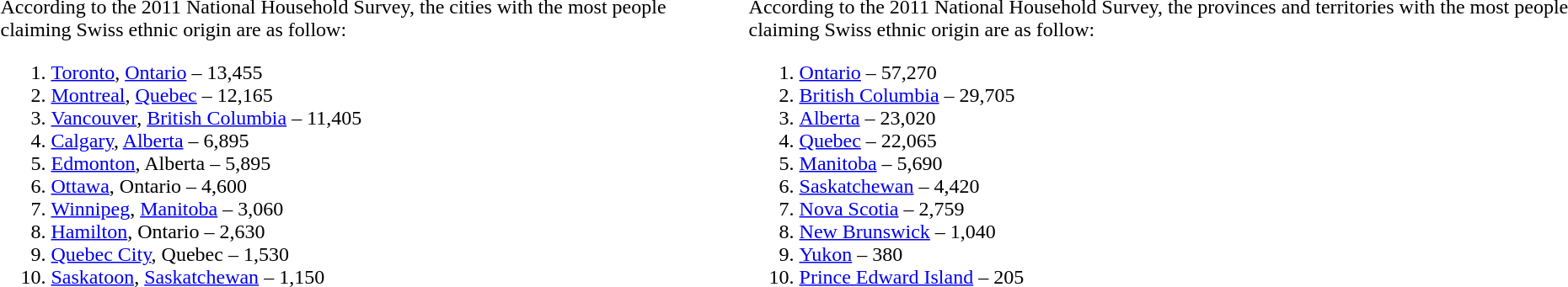<table>
<tr>
<td valign="Top"><br>According to the 2011 National Household Survey,  the cities with the most people claiming Swiss ethnic origin are as follow:<ol><li><a href='#'>Toronto</a>, <a href='#'>Ontario</a> – 13,455</li><li><a href='#'>Montreal</a>, <a href='#'>Quebec</a> – 12,165</li><li><a href='#'>Vancouver</a>, <a href='#'>British Columbia</a> – 11,405</li><li><a href='#'>Calgary</a>, <a href='#'>Alberta</a> – 6,895</li><li><a href='#'>Edmonton</a>, Alberta – 5,895</li><li><a href='#'>Ottawa</a>, Ontario – 4,600</li><li><a href='#'>Winnipeg</a>, <a href='#'>Manitoba</a> – 3,060</li><li><a href='#'>Hamilton</a>, Ontario – 2,630</li><li><a href='#'>Quebec City</a>, Quebec – 1,530</li><li><a href='#'>Saskatoon</a>, <a href='#'>Saskatchewan</a> – 1,150</li></ol></td>
<td valign="Top"></td>
<td valign="Top"><br>According to the 2011 National Household Survey, the provinces and territories with the most people claiming Swiss ethnic origin are as follow:<ol><li><a href='#'>Ontario</a> – 57,270</li><li><a href='#'>British Columbia</a> – 29,705</li><li><a href='#'>Alberta</a> – 23,020</li><li><a href='#'>Quebec</a> – 22,065</li><li><a href='#'>Manitoba</a> – 5,690</li><li><a href='#'>Saskatchewan</a> – 4,420</li><li><a href='#'>Nova Scotia</a> – 2,759</li><li><a href='#'>New Brunswick</a> – 1,040</li><li><a href='#'>Yukon</a> – 380</li><li><a href='#'>Prince Edward Island</a> – 205</li></ol></td>
</tr>
</table>
